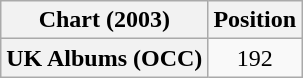<table class="wikitable plainrowheaders" style="text-align:center">
<tr>
<th scope="col">Chart (2003)</th>
<th scope="col">Position</th>
</tr>
<tr>
<th scope="row">UK Albums (OCC)</th>
<td>192</td>
</tr>
</table>
